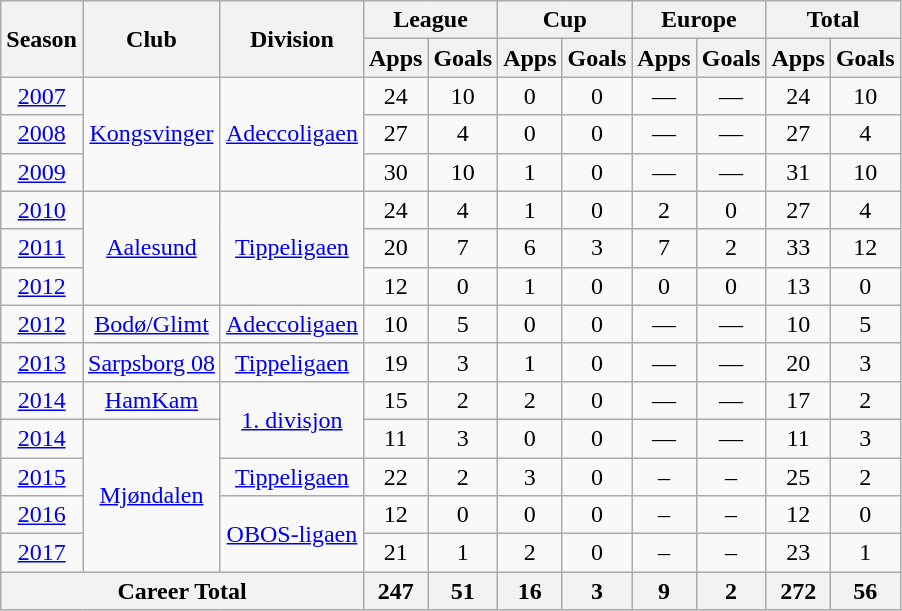<table class="wikitable" style="text-align: center;">
<tr>
<th rowspan="2">Season</th>
<th rowspan="2">Club</th>
<th rowspan="2">Division</th>
<th colspan="2">League</th>
<th colspan="2">Cup</th>
<th colspan="2">Europe</th>
<th colspan="2">Total</th>
</tr>
<tr>
<th>Apps</th>
<th>Goals</th>
<th>Apps</th>
<th>Goals</th>
<th>Apps</th>
<th>Goals</th>
<th>Apps</th>
<th>Goals</th>
</tr>
<tr>
<td><a href='#'>2007</a></td>
<td rowspan="3" valign="center"><a href='#'>Kongsvinger</a></td>
<td rowspan="3" valign="center"><a href='#'>Adeccoligaen</a></td>
<td>24</td>
<td>10</td>
<td>0</td>
<td>0</td>
<td>—</td>
<td>—</td>
<td>24</td>
<td>10</td>
</tr>
<tr>
<td><a href='#'>2008</a></td>
<td>27</td>
<td>4</td>
<td>0</td>
<td>0</td>
<td>—</td>
<td>—</td>
<td>27</td>
<td>4</td>
</tr>
<tr>
<td><a href='#'>2009</a></td>
<td>30</td>
<td>10</td>
<td>1</td>
<td>0</td>
<td>—</td>
<td>—</td>
<td>31</td>
<td>10</td>
</tr>
<tr>
<td><a href='#'>2010</a></td>
<td rowspan="3" valign="center"><a href='#'>Aalesund</a></td>
<td rowspan="3" valign="center"><a href='#'>Tippeligaen</a></td>
<td>24</td>
<td>4</td>
<td>1</td>
<td>0</td>
<td>2</td>
<td>0</td>
<td>27</td>
<td>4</td>
</tr>
<tr>
<td><a href='#'>2011</a></td>
<td>20</td>
<td>7</td>
<td>6</td>
<td>3</td>
<td>7</td>
<td>2</td>
<td>33</td>
<td>12</td>
</tr>
<tr>
<td><a href='#'>2012</a></td>
<td>12</td>
<td>0</td>
<td>1</td>
<td>0</td>
<td>0</td>
<td>0</td>
<td>13</td>
<td>0</td>
</tr>
<tr>
<td><a href='#'>2012</a></td>
<td rowspan="1" valign="center"><a href='#'>Bodø/Glimt</a></td>
<td rowspan="1" valign="center"><a href='#'>Adeccoligaen</a></td>
<td>10</td>
<td>5</td>
<td>0</td>
<td>0</td>
<td>—</td>
<td>—</td>
<td>10</td>
<td>5</td>
</tr>
<tr>
<td><a href='#'>2013</a></td>
<td rowspan="1" valign="center"><a href='#'>Sarpsborg 08</a></td>
<td rowspan="1" valign="center"><a href='#'>Tippeligaen</a></td>
<td>19</td>
<td>3</td>
<td>1</td>
<td>0</td>
<td>—</td>
<td>—</td>
<td>20</td>
<td>3</td>
</tr>
<tr>
<td><a href='#'>2014</a></td>
<td rowspan="1" valign="center"><a href='#'>HamKam</a></td>
<td rowspan="2" valign="center"><a href='#'>1. divisjon</a></td>
<td>15</td>
<td>2</td>
<td>2</td>
<td>0</td>
<td>—</td>
<td>—</td>
<td>17</td>
<td>2</td>
</tr>
<tr>
<td><a href='#'>2014</a></td>
<td rowspan="4" valign="center"><a href='#'>Mjøndalen</a></td>
<td>11</td>
<td>3</td>
<td>0</td>
<td>0</td>
<td>—</td>
<td>—</td>
<td>11</td>
<td>3</td>
</tr>
<tr>
<td><a href='#'>2015</a></td>
<td rowspan="1" valign="center"><a href='#'>Tippeligaen</a></td>
<td>22</td>
<td>2</td>
<td>3</td>
<td>0</td>
<td>–</td>
<td>–</td>
<td>25</td>
<td>2</td>
</tr>
<tr>
<td><a href='#'>2016</a></td>
<td rowspan="2" valign="center"><a href='#'>OBOS-ligaen</a></td>
<td>12</td>
<td>0</td>
<td>0</td>
<td>0</td>
<td>–</td>
<td>–</td>
<td>12</td>
<td>0</td>
</tr>
<tr>
<td><a href='#'>2017</a></td>
<td>21</td>
<td>1</td>
<td>2</td>
<td>0</td>
<td>–</td>
<td>–</td>
<td>23</td>
<td>1</td>
</tr>
<tr>
<th colspan="3">Career Total</th>
<th>247</th>
<th>51</th>
<th>16</th>
<th>3</th>
<th>9</th>
<th>2</th>
<th>272</th>
<th>56</th>
</tr>
</table>
